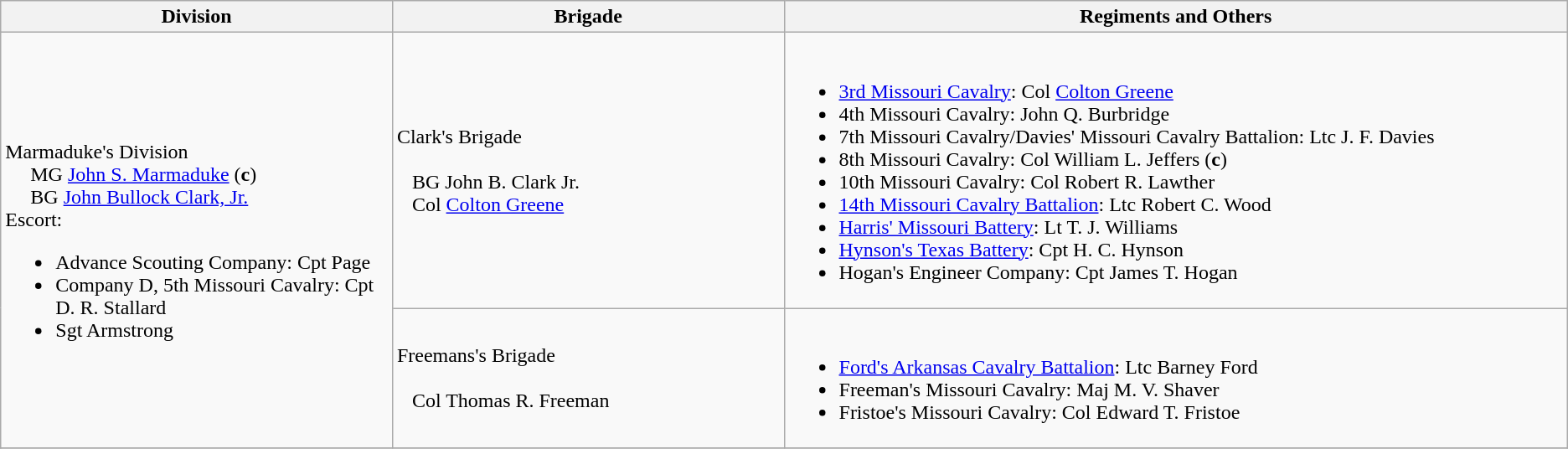<table class="wikitable">
<tr>
<th width=25%>Division</th>
<th width=25%>Brigade</th>
<th>Regiments and Others</th>
</tr>
<tr>
<td rowspan=2><br>Marmaduke's Division
<br>    
MG <a href='#'>John S. Marmaduke</a> (<strong>c</strong>)<br>    
BG <a href='#'>John Bullock Clark, Jr.</a><br>
Escort:<br><ul><li>Advance Scouting Company: Cpt Page</li><li>Company D, 5th Missouri Cavalry: Cpt D. R. Stallard</li><li>Sgt Armstrong</li></ul></td>
<td>Clark's Brigade<br><br>  
BG John B. Clark Jr.<br>  
Col <a href='#'>Colton Greene</a></td>
<td><br><ul><li><a href='#'>3rd Missouri Cavalry</a>: Col <a href='#'>Colton Greene</a></li><li>4th Missouri Cavalry: John Q. Burbridge</li><li>7th Missouri Cavalry/Davies' Missouri Cavalry Battalion: Ltc J. F. Davies</li><li>8th Missouri Cavalry: Col William L. Jeffers (<strong>c</strong>)</li><li>10th Missouri Cavalry: Col Robert R. Lawther</li><li><a href='#'>14th Missouri Cavalry Battalion</a>: Ltc Robert C. Wood</li><li><a href='#'>Harris' Missouri Battery</a>: Lt T. J. Williams</li><li><a href='#'>Hynson's Texas Battery</a>: Cpt H. C. Hynson</li><li>Hogan's Engineer Company: Cpt James T. Hogan</li></ul></td>
</tr>
<tr>
<td>Freemans's Brigade<br><br>  
Col Thomas R. Freeman</td>
<td><br><ul><li><a href='#'>Ford's Arkansas Cavalry Battalion</a>: Ltc Barney Ford</li><li>Freeman's Missouri Cavalry: Maj M. V. Shaver</li><li>Fristoe's Missouri Cavalry: Col Edward T. Fristoe</li></ul></td>
</tr>
<tr>
</tr>
</table>
